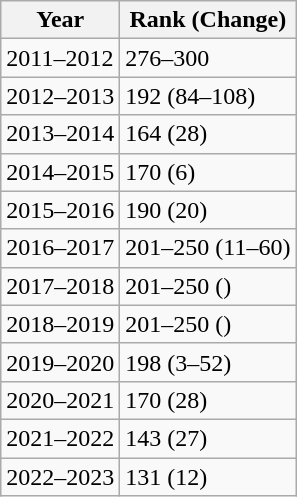<table class=wikitable>
<tr>
<th>Year</th>
<th>Rank (Change)</th>
</tr>
<tr>
<td>2011–2012</td>
<td>276–300</td>
</tr>
<tr>
<td>2012–2013</td>
<td>192 (84–108)</td>
</tr>
<tr>
<td>2013–2014</td>
<td>164 (28)</td>
</tr>
<tr>
<td>2014–2015</td>
<td>170 (6)</td>
</tr>
<tr>
<td>2015–2016</td>
<td>190 (20)</td>
</tr>
<tr>
<td>2016–2017</td>
<td>201–250 (11–60)</td>
</tr>
<tr>
<td>2017–2018</td>
<td>201–250 ()</td>
</tr>
<tr>
<td>2018–2019</td>
<td>201–250 ()</td>
</tr>
<tr>
<td>2019–2020</td>
<td>198 (3–52)</td>
</tr>
<tr>
<td>2020–2021</td>
<td>170 (28)</td>
</tr>
<tr>
<td>2021–2022</td>
<td>143 (27)</td>
</tr>
<tr>
<td>2022–2023</td>
<td>131 (12)</td>
</tr>
</table>
